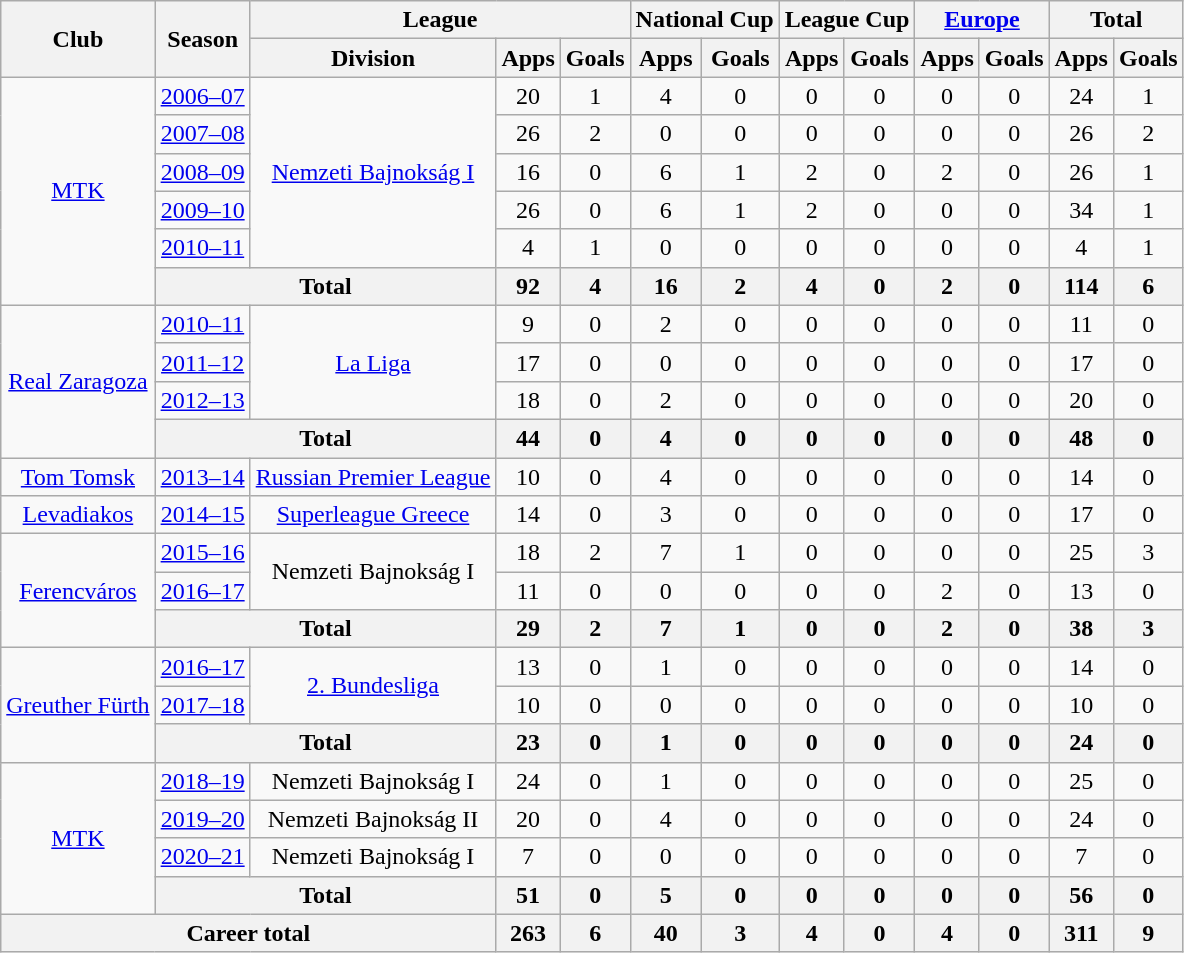<table class="wikitable" style="text-align: center">
<tr>
<th rowspan="2">Club</th>
<th rowspan="2">Season</th>
<th colspan="3">League</th>
<th colspan="2">National Cup</th>
<th colspan="2">League Cup</th>
<th colspan="2"><a href='#'>Europe</a></th>
<th colspan="2">Total</th>
</tr>
<tr>
<th>Division</th>
<th>Apps</th>
<th>Goals</th>
<th>Apps</th>
<th>Goals</th>
<th>Apps</th>
<th>Goals</th>
<th>Apps</th>
<th>Goals</th>
<th>Apps</th>
<th>Goals</th>
</tr>
<tr>
<td rowspan="6"><a href='#'>MTK</a></td>
<td><a href='#'>2006–07</a></td>
<td rowspan="5"><a href='#'>Nemzeti Bajnokság I</a></td>
<td>20</td>
<td>1</td>
<td>4</td>
<td>0</td>
<td>0</td>
<td>0</td>
<td>0</td>
<td>0</td>
<td>24</td>
<td>1</td>
</tr>
<tr>
<td><a href='#'>2007–08</a></td>
<td>26</td>
<td>2</td>
<td>0</td>
<td>0</td>
<td>0</td>
<td>0</td>
<td>0</td>
<td>0</td>
<td>26</td>
<td>2</td>
</tr>
<tr>
<td><a href='#'>2008–09</a></td>
<td>16</td>
<td>0</td>
<td>6</td>
<td>1</td>
<td>2</td>
<td>0</td>
<td>2</td>
<td>0</td>
<td>26</td>
<td>1</td>
</tr>
<tr>
<td><a href='#'>2009–10</a></td>
<td>26</td>
<td>0</td>
<td>6</td>
<td>1</td>
<td>2</td>
<td>0</td>
<td>0</td>
<td>0</td>
<td>34</td>
<td>1</td>
</tr>
<tr>
<td><a href='#'>2010–11</a></td>
<td>4</td>
<td>1</td>
<td>0</td>
<td>0</td>
<td>0</td>
<td>0</td>
<td>0</td>
<td>0</td>
<td>4</td>
<td>1</td>
</tr>
<tr>
<th colspan="2">Total</th>
<th>92</th>
<th>4</th>
<th>16</th>
<th>2</th>
<th>4</th>
<th>0</th>
<th>2</th>
<th>0</th>
<th>114</th>
<th>6</th>
</tr>
<tr>
<td rowspan="4"><a href='#'>Real Zaragoza</a></td>
<td><a href='#'>2010–11</a></td>
<td rowspan="3"><a href='#'>La Liga</a></td>
<td>9</td>
<td>0</td>
<td>2</td>
<td>0</td>
<td>0</td>
<td>0</td>
<td>0</td>
<td>0</td>
<td>11</td>
<td>0</td>
</tr>
<tr>
<td><a href='#'>2011–12</a></td>
<td>17</td>
<td>0</td>
<td>0</td>
<td>0</td>
<td>0</td>
<td>0</td>
<td>0</td>
<td>0</td>
<td>17</td>
<td>0</td>
</tr>
<tr>
<td><a href='#'>2012–13</a></td>
<td>18</td>
<td>0</td>
<td>2</td>
<td>0</td>
<td>0</td>
<td>0</td>
<td>0</td>
<td>0</td>
<td>20</td>
<td>0</td>
</tr>
<tr>
<th colspan="2">Total</th>
<th>44</th>
<th>0</th>
<th>4</th>
<th>0</th>
<th>0</th>
<th>0</th>
<th>0</th>
<th>0</th>
<th>48</th>
<th>0</th>
</tr>
<tr>
<td><a href='#'>Tom Tomsk</a></td>
<td><a href='#'>2013–14</a></td>
<td><a href='#'>Russian Premier League</a></td>
<td>10</td>
<td>0</td>
<td>4</td>
<td>0</td>
<td>0</td>
<td>0</td>
<td>0</td>
<td>0</td>
<td>14</td>
<td>0</td>
</tr>
<tr>
<td><a href='#'>Levadiakos</a></td>
<td><a href='#'>2014–15</a></td>
<td><a href='#'>Superleague Greece</a></td>
<td>14</td>
<td>0</td>
<td>3</td>
<td>0</td>
<td>0</td>
<td>0</td>
<td>0</td>
<td>0</td>
<td>17</td>
<td>0</td>
</tr>
<tr>
<td rowspan="3"><a href='#'>Ferencváros</a></td>
<td><a href='#'>2015–16</a></td>
<td rowspan="2">Nemzeti Bajnokság I</td>
<td>18</td>
<td>2</td>
<td>7</td>
<td>1</td>
<td>0</td>
<td>0</td>
<td>0</td>
<td>0</td>
<td>25</td>
<td>3</td>
</tr>
<tr>
<td><a href='#'>2016–17</a></td>
<td>11</td>
<td>0</td>
<td>0</td>
<td>0</td>
<td>0</td>
<td>0</td>
<td>2</td>
<td>0</td>
<td>13</td>
<td>0</td>
</tr>
<tr>
<th colspan="2">Total</th>
<th>29</th>
<th>2</th>
<th>7</th>
<th>1</th>
<th>0</th>
<th>0</th>
<th>2</th>
<th>0</th>
<th>38</th>
<th>3</th>
</tr>
<tr>
<td rowspan="3"><a href='#'>Greuther Fürth</a></td>
<td><a href='#'>2016–17</a></td>
<td rowspan="2"><a href='#'>2. Bundesliga</a></td>
<td>13</td>
<td>0</td>
<td>1</td>
<td>0</td>
<td>0</td>
<td>0</td>
<td>0</td>
<td>0</td>
<td>14</td>
<td>0</td>
</tr>
<tr>
<td><a href='#'>2017–18</a></td>
<td>10</td>
<td>0</td>
<td>0</td>
<td>0</td>
<td>0</td>
<td>0</td>
<td>0</td>
<td>0</td>
<td>10</td>
<td>0</td>
</tr>
<tr>
<th colspan="2">Total</th>
<th>23</th>
<th>0</th>
<th>1</th>
<th>0</th>
<th>0</th>
<th>0</th>
<th>0</th>
<th>0</th>
<th>24</th>
<th>0</th>
</tr>
<tr>
<td rowspan="4"><a href='#'>MTK</a></td>
<td><a href='#'>2018–19</a></td>
<td>Nemzeti Bajnokság I</td>
<td>24</td>
<td>0</td>
<td>1</td>
<td>0</td>
<td>0</td>
<td>0</td>
<td>0</td>
<td>0</td>
<td>25</td>
<td>0</td>
</tr>
<tr>
<td><a href='#'>2019–20</a></td>
<td>Nemzeti Bajnokság II</td>
<td>20</td>
<td>0</td>
<td>4</td>
<td>0</td>
<td>0</td>
<td>0</td>
<td>0</td>
<td>0</td>
<td>24</td>
<td>0</td>
</tr>
<tr>
<td><a href='#'>2020–21</a></td>
<td>Nemzeti Bajnokság I</td>
<td>7</td>
<td>0</td>
<td>0</td>
<td>0</td>
<td>0</td>
<td>0</td>
<td>0</td>
<td>0</td>
<td>7</td>
<td>0</td>
</tr>
<tr>
<th colspan="2">Total</th>
<th>51</th>
<th>0</th>
<th>5</th>
<th>0</th>
<th>0</th>
<th>0</th>
<th>0</th>
<th>0</th>
<th>56</th>
<th>0</th>
</tr>
<tr>
<th colspan="3">Career total</th>
<th>263</th>
<th>6</th>
<th>40</th>
<th>3</th>
<th>4</th>
<th>0</th>
<th>4</th>
<th>0</th>
<th>311</th>
<th>9</th>
</tr>
</table>
